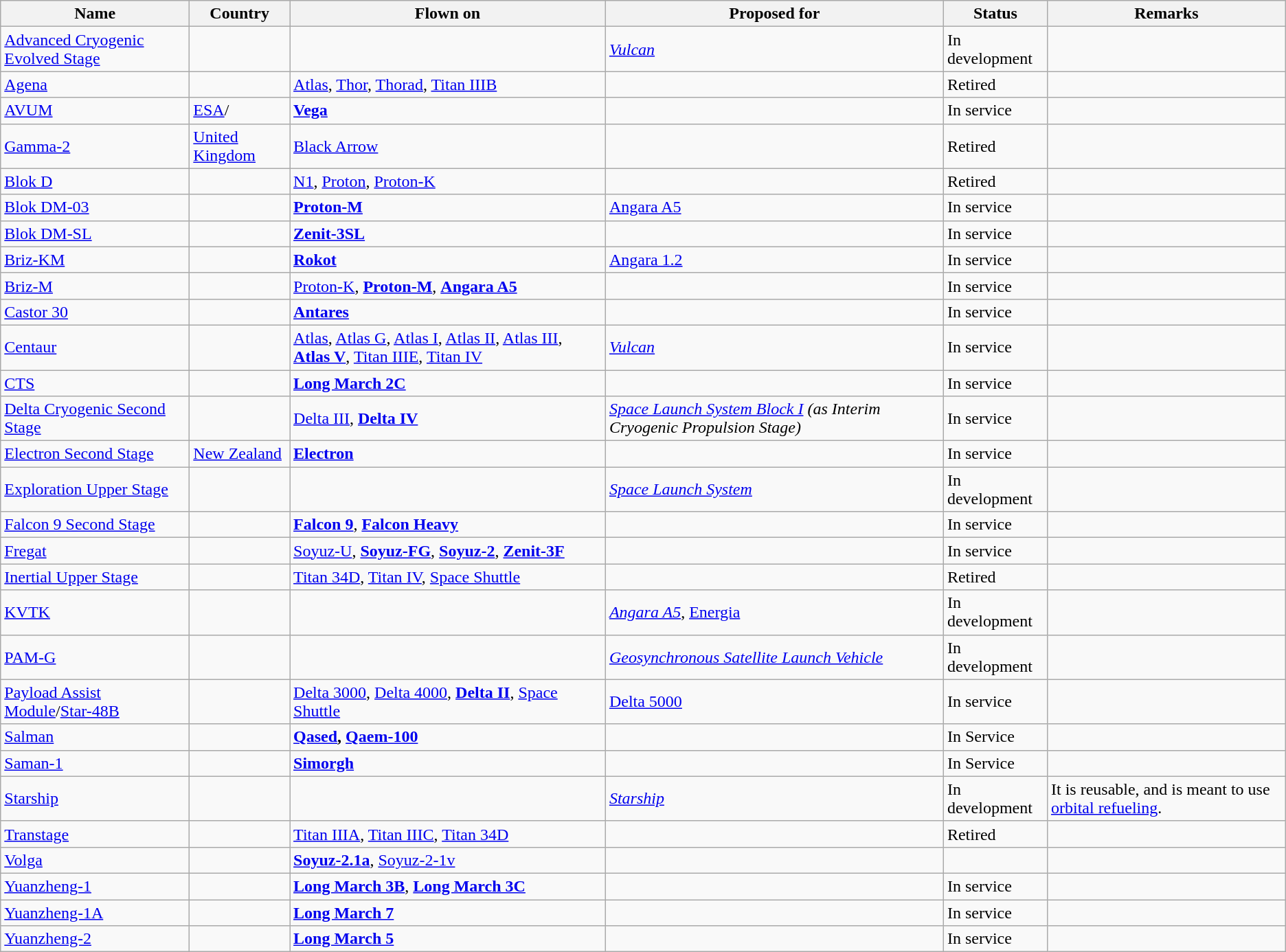<table class="wikitable sortable sticky-header">
<tr>
<th>Name</th>
<th>Country</th>
<th>Flown on</th>
<th>Proposed for</th>
<th>Status</th>
<th>Remarks</th>
</tr>
<tr>
<td><a href='#'>Advanced Cryogenic Evolved Stage</a></td>
<td></td>
<td></td>
<td><a href='#'><em>Vulcan</em></a></td>
<td>In development</td>
<td></td>
</tr>
<tr>
<td><a href='#'>Agena</a></td>
<td></td>
<td><a href='#'>Atlas</a>, <a href='#'>Thor</a>, <a href='#'>Thorad</a>, <a href='#'>Titan IIIB</a></td>
<td></td>
<td>Retired</td>
<td></td>
</tr>
<tr>
<td><a href='#'>AVUM</a></td>
<td> <a href='#'>ESA</a>/</td>
<td><a href='#'><strong>Vega</strong></a></td>
<td></td>
<td>In service</td>
<td></td>
</tr>
<tr>
<td><a href='#'>Gamma-2</a></td>
<td> <a href='#'>United Kingdom</a></td>
<td><a href='#'>Black Arrow</a></td>
<td></td>
<td>Retired</td>
<td></td>
</tr>
<tr>
<td><a href='#'>Blok D</a></td>
<td><br></td>
<td><a href='#'>N1</a>, <a href='#'>Proton</a>, <a href='#'>Proton-K</a></td>
<td></td>
<td>Retired</td>
<td></td>
</tr>
<tr>
<td><a href='#'>Blok DM-03</a></td>
<td></td>
<td><strong><a href='#'>Proton-M</a></strong></td>
<td><a href='#'>Angara A5</a></td>
<td>In service</td>
<td></td>
</tr>
<tr>
<td><a href='#'>Blok DM-SL</a></td>
<td><br></td>
<td><strong><a href='#'>Zenit-3SL</a></strong></td>
<td></td>
<td>In service</td>
<td></td>
</tr>
<tr>
<td><a href='#'>Briz-KM</a></td>
<td></td>
<td><strong><a href='#'>Rokot</a></strong></td>
<td><a href='#'>Angara 1.2</a></td>
<td>In service</td>
<td></td>
</tr>
<tr>
<td><a href='#'>Briz-M</a></td>
<td></td>
<td><a href='#'>Proton-K</a>, <strong><a href='#'>Proton-M</a></strong>, <strong><a href='#'>Angara A5</a></strong></td>
<td></td>
<td>In service</td>
<td></td>
</tr>
<tr>
<td><a href='#'>Castor 30</a></td>
<td></td>
<td><strong><a href='#'>Antares</a></strong></td>
<td></td>
<td>In service</td>
<td></td>
</tr>
<tr>
<td><a href='#'>Centaur</a></td>
<td></td>
<td><a href='#'>Atlas</a>, <a href='#'>Atlas G</a>, <a href='#'>Atlas I</a>, <a href='#'>Atlas II</a>, <a href='#'>Atlas III</a>, <strong><a href='#'>Atlas V</a></strong>, <a href='#'>Titan IIIE</a>, <a href='#'>Titan IV</a></td>
<td><a href='#'><em>Vulcan</em></a></td>
<td>In service</td>
<td></td>
</tr>
<tr>
<td><a href='#'>CTS</a></td>
<td></td>
<td><strong><a href='#'>Long March 2C</a></strong></td>
<td></td>
<td>In service</td>
<td></td>
</tr>
<tr>
<td><a href='#'>Delta Cryogenic Second Stage</a></td>
<td></td>
<td><a href='#'>Delta III</a>, <strong><a href='#'>Delta IV</a></strong></td>
<td><em><a href='#'>Space Launch System Block I</a> (as Interim Cryogenic Propulsion Stage)</em></td>
<td>In service</td>
<td></td>
</tr>
<tr>
<td><a href='#'>Electron Second Stage</a></td>
<td> <a href='#'>New Zealand</a></td>
<td><strong><a href='#'>Electron</a></strong></td>
<td></td>
<td>In service</td>
<td></td>
</tr>
<tr>
<td><a href='#'>Exploration Upper Stage</a></td>
<td></td>
<td></td>
<td><em><a href='#'>Space Launch System</a></em></td>
<td>In development</td>
<td></td>
</tr>
<tr>
<td><a href='#'>Falcon 9 Second Stage</a></td>
<td></td>
<td><strong><a href='#'>Falcon 9</a></strong>, <strong><a href='#'>Falcon Heavy</a></strong></td>
<td></td>
<td>In service</td>
<td></td>
</tr>
<tr>
<td><a href='#'>Fregat</a></td>
<td></td>
<td><a href='#'>Soyuz-U</a>, <strong><a href='#'>Soyuz-FG</a></strong>, <strong><a href='#'>Soyuz-2</a></strong>, <strong><a href='#'>Zenit-3F</a></strong></td>
<td></td>
<td>In service</td>
<td></td>
</tr>
<tr>
<td><a href='#'>Inertial Upper Stage</a></td>
<td></td>
<td><a href='#'>Titan 34D</a>, <a href='#'>Titan IV</a>, <a href='#'>Space Shuttle</a></td>
<td></td>
<td>Retired</td>
<td></td>
</tr>
<tr>
<td><a href='#'>KVTK</a></td>
<td></td>
<td></td>
<td><a href='#'><em>Angara A5</em></a>, <a href='#'>Energia</a></td>
<td>In development</td>
<td></td>
</tr>
<tr>
<td><a href='#'>PAM-G</a></td>
<td></td>
<td></td>
<td><em><a href='#'>Geosynchronous Satellite Launch Vehicle</a></em></td>
<td>In development</td>
<td></td>
</tr>
<tr>
<td><a href='#'>Payload Assist Module</a>/<a href='#'>Star-48B</a></td>
<td></td>
<td><a href='#'>Delta 3000</a>, <a href='#'>Delta 4000</a>, <strong><a href='#'>Delta II</a></strong>, <a href='#'>Space Shuttle</a></td>
<td><a href='#'>Delta 5000</a></td>
<td>In service</td>
<td></td>
</tr>
<tr>
<td><a href='#'>Salman</a></td>
<td></td>
<td><strong><a href='#'>Qased</a>, <a href='#'>Qaem-100</a></strong></td>
<td></td>
<td>In Service</td>
<td></td>
</tr>
<tr>
<td><a href='#'>Saman-1</a></td>
<td></td>
<td><a href='#'><strong>Simorgh</strong></a></td>
<td></td>
<td>In Service</td>
<td></td>
</tr>
<tr>
<td><a href='#'>Starship</a></td>
<td></td>
<td></td>
<td><em><a href='#'>Starship</a></em></td>
<td>In development</td>
<td>It is reusable, and is meant to use <a href='#'>orbital refueling</a>.</td>
</tr>
<tr>
<td><a href='#'>Transtage</a></td>
<td></td>
<td><a href='#'>Titan IIIA</a>, <a href='#'>Titan IIIC</a>, <a href='#'>Titan 34D</a></td>
<td></td>
<td>Retired</td>
<td></td>
</tr>
<tr>
<td><a href='#'>Volga</a></td>
<td></td>
<td><strong><a href='#'>Soyuz-2.1a</a></strong>, <a href='#'>Soyuz-2-1v</a></td>
<td></td>
<td></td>
<td></td>
</tr>
<tr>
<td><a href='#'>Yuanzheng-1</a></td>
<td></td>
<td><strong><a href='#'>Long March 3B</a></strong>, <strong><a href='#'>Long March 3C</a></strong></td>
<td></td>
<td>In service</td>
<td></td>
</tr>
<tr>
<td><a href='#'>Yuanzheng-1A</a></td>
<td></td>
<td><strong><a href='#'>Long March 7</a></strong></td>
<td></td>
<td>In service</td>
<td></td>
</tr>
<tr>
<td><a href='#'>Yuanzheng-2</a></td>
<td></td>
<td><strong><a href='#'>Long March 5</a></strong></td>
<td></td>
<td>In service</td>
<td></td>
</tr>
</table>
